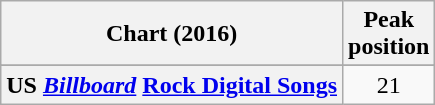<table class="wikitable sortable plainrowheaders">
<tr>
<th scope="col">Chart (2016)</th>
<th scope="col">Peak<br>position</th>
</tr>
<tr>
</tr>
<tr>
</tr>
<tr>
</tr>
<tr>
</tr>
<tr>
<th scope="row">US <em><a href='#'>Billboard</a></em> <a href='#'>Rock Digital Songs</a></th>
<td style="text-align:center;">21</td>
</tr>
</table>
